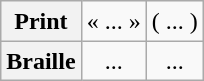<table class="wikitable" style="line-height: 1.2">
<tr align=center>
<th>Print</th>
<td>« ... »</td>
<td>( ... )</td>
</tr>
<tr align=center>
<th>Braille</th>
<td>...</td>
<td>...</td>
</tr>
</table>
